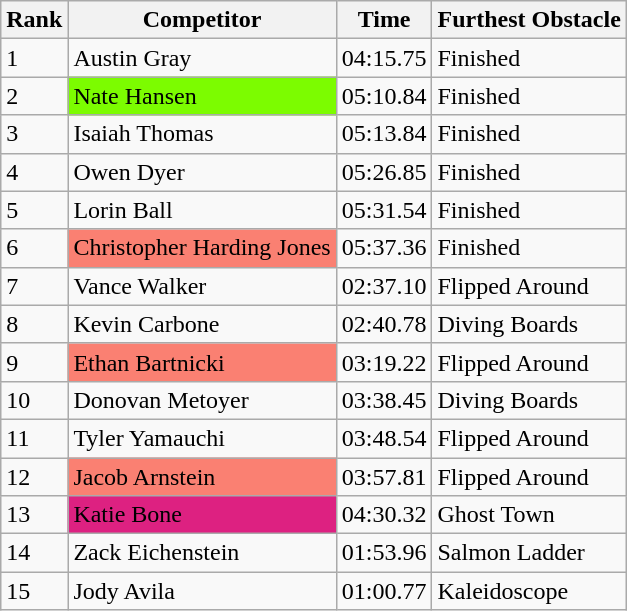<table class="wikitable sortable mw-collapsible">
<tr>
<th>Rank</th>
<th>Competitor</th>
<th>Time</th>
<th>Furthest Obstacle</th>
</tr>
<tr>
<td>1</td>
<td>Austin Gray</td>
<td>04:15.75</td>
<td>Finished</td>
</tr>
<tr>
<td>2</td>
<td style="background-color:#7CFC00">Nate Hansen</td>
<td>05:10.84</td>
<td>Finished</td>
</tr>
<tr>
<td>3</td>
<td>Isaiah Thomas</td>
<td>05:13.84</td>
<td>Finished</td>
</tr>
<tr>
<td>4</td>
<td>Owen Dyer</td>
<td>05:26.85</td>
<td>Finished</td>
</tr>
<tr>
<td>5</td>
<td>Lorin Ball</td>
<td>05:31.54</td>
<td>Finished</td>
</tr>
<tr>
<td>6</td>
<td style="background-color:#FA8072">Christopher Harding Jones</td>
<td>05:37.36</td>
<td>Finished</td>
</tr>
<tr>
<td>7</td>
<td>Vance Walker</td>
<td>02:37.10</td>
<td>Flipped Around</td>
</tr>
<tr>
<td>8</td>
<td>Kevin Carbone</td>
<td>02:40.78</td>
<td>Diving Boards</td>
</tr>
<tr>
<td>9</td>
<td style="background-color:#FA8072">Ethan Bartnicki</td>
<td>03:19.22</td>
<td>Flipped Around</td>
</tr>
<tr>
<td>10</td>
<td>Donovan Metoyer</td>
<td>03:38.45</td>
<td>Diving Boards</td>
</tr>
<tr>
<td>11</td>
<td>Tyler Yamauchi</td>
<td>03:48.54</td>
<td>Flipped Around</td>
</tr>
<tr>
<td>12</td>
<td style="background-color:#FA8072">Jacob Arnstein</td>
<td>03:57.81</td>
<td>Flipped Around</td>
</tr>
<tr>
<td>13</td>
<td style="background-color:#DD2181">Katie Bone</td>
<td>04:30.32</td>
<td>Ghost Town</td>
</tr>
<tr>
<td>14</td>
<td>Zack Eichenstein</td>
<td>01:53.96</td>
<td>Salmon Ladder</td>
</tr>
<tr>
<td>15</td>
<td>Jody Avila</td>
<td>01:00.77</td>
<td>Kaleidoscope</td>
</tr>
</table>
